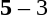<table style="text-align:center">
<tr>
<th width=223></th>
<th width=100></th>
<th width=223></th>
</tr>
<tr>
<td align=right></td>
<td></td>
<td align=left></td>
</tr>
<tr>
<td align=right></td>
<td><strong>5</strong> – 3</td>
<td align=left></td>
</tr>
</table>
